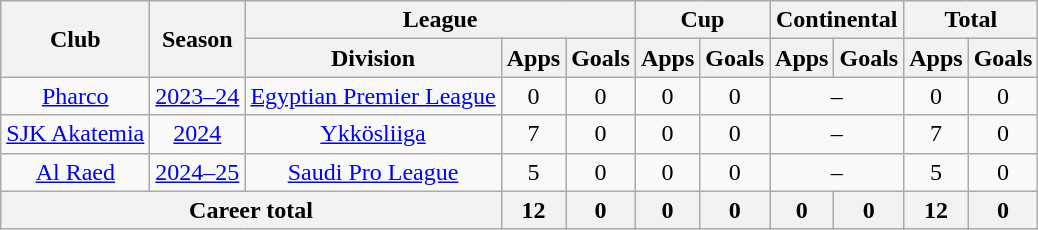<table class="wikitable" style="text-align:center">
<tr>
<th rowspan="2">Club</th>
<th rowspan="2">Season</th>
<th colspan="3">League</th>
<th colspan="2">Cup</th>
<th colspan="2">Continental</th>
<th colspan="2">Total</th>
</tr>
<tr>
<th>Division</th>
<th>Apps</th>
<th>Goals</th>
<th>Apps</th>
<th>Goals</th>
<th>Apps</th>
<th>Goals</th>
<th>Apps</th>
<th>Goals</th>
</tr>
<tr>
<td><a href='#'>Pharco</a></td>
<td><a href='#'>2023–24</a></td>
<td><a href='#'>Egyptian Premier League</a></td>
<td>0</td>
<td>0</td>
<td>0</td>
<td>0</td>
<td colspan=2>–</td>
<td>0</td>
<td>0</td>
</tr>
<tr>
<td><a href='#'>SJK Akatemia</a></td>
<td><a href='#'>2024</a></td>
<td><a href='#'>Ykkösliiga</a></td>
<td>7</td>
<td>0</td>
<td>0</td>
<td>0</td>
<td colspan=2>–</td>
<td>7</td>
<td>0</td>
</tr>
<tr>
<td><a href='#'>Al Raed</a></td>
<td><a href='#'>2024–25</a></td>
<td><a href='#'>Saudi Pro League</a></td>
<td>5</td>
<td>0</td>
<td>0</td>
<td>0</td>
<td colspan=2>–</td>
<td>5</td>
<td>0</td>
</tr>
<tr>
<th colspan="3">Career total</th>
<th>12</th>
<th>0</th>
<th>0</th>
<th>0</th>
<th>0</th>
<th>0</th>
<th>12</th>
<th>0</th>
</tr>
</table>
